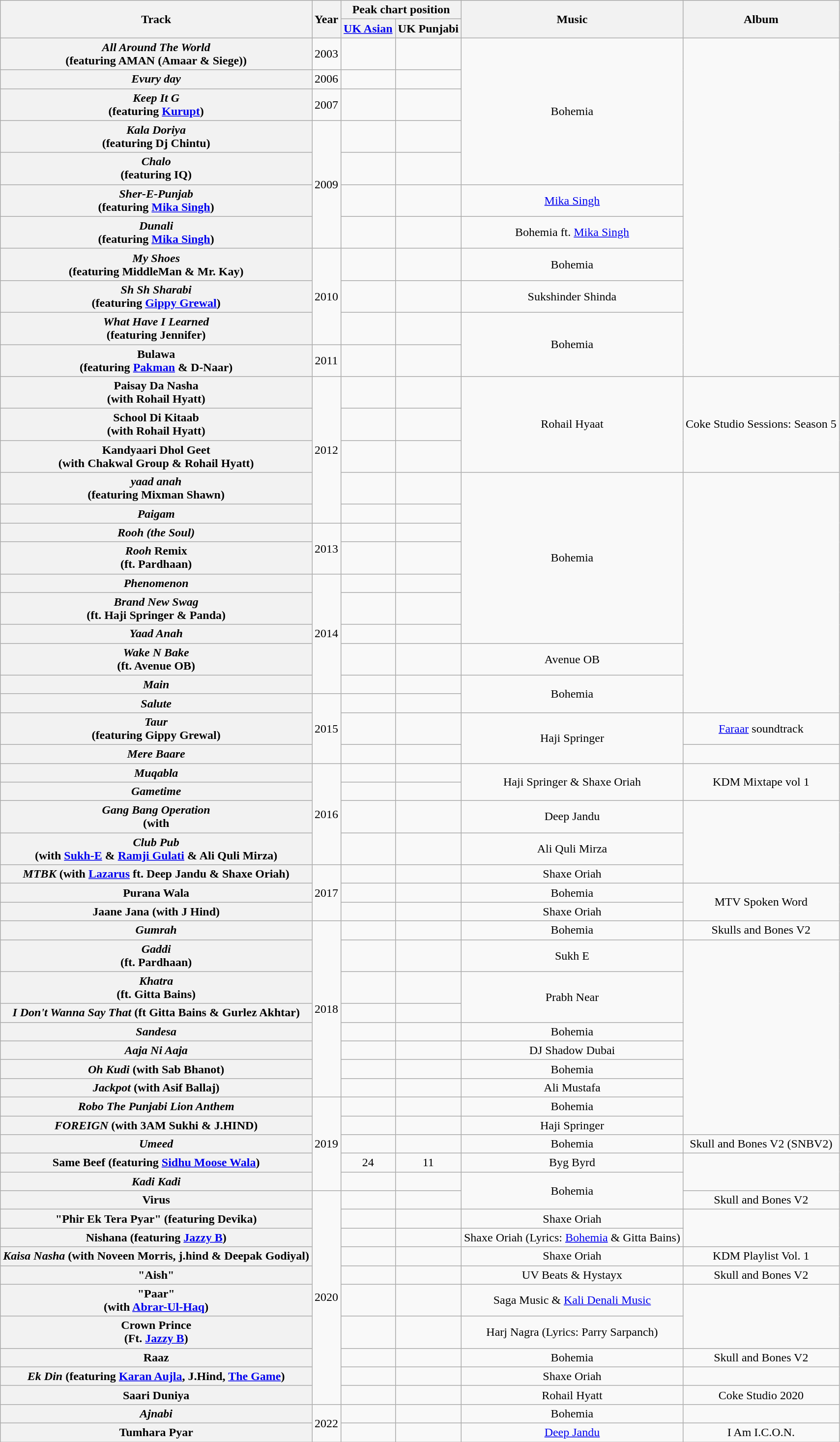<table class="wikitable plainrowheaders" style="text-align:center;">
<tr>
<th rowspan="2" scope="col">Track</th>
<th rowspan="2" scope="col">Year</th>
<th colspan="2">Peak chart position</th>
<th rowspan="2" scope="col">Music</th>
<th rowspan="2">Album</th>
</tr>
<tr>
<th><a href='#'>UK Asian</a></th>
<th>UK Punjabi</th>
</tr>
<tr>
<th scope="row"><em>All Around The World</em><br><span>(featuring AMAN (Amaar & Siege))</span></th>
<td>2003</td>
<td></td>
<td></td>
<td rowspan="5">Bohemia</td>
<td rowspan="11"></td>
</tr>
<tr>
<th scope="row"><em>Evury day</em></th>
<td>2006</td>
<td></td>
<td></td>
</tr>
<tr>
<th scope="row"><em>Keep It G</em><br><span>(featuring <a href='#'>Kurupt</a>)</span></th>
<td>2007</td>
<td></td>
<td></td>
</tr>
<tr>
<th scope="row"><em>Kala Doriya</em><br><span>(featuring Dj Chintu)</span></th>
<td rowspan="4">2009</td>
<td></td>
<td></td>
</tr>
<tr>
<th scope="row"><em>Chalo</em><br><span>(featuring IQ)</span></th>
<td></td>
<td></td>
</tr>
<tr>
<th scope="row"><em>Sher-E-Punjab</em><br><span>(featuring <a href='#'>Mika Singh</a>)</span></th>
<td></td>
<td></td>
<td><a href='#'>Mika Singh</a></td>
</tr>
<tr>
<th scope="row"><em>Dunali</em><br><span>(featuring <a href='#'>Mika Singh</a>)</span></th>
<td></td>
<td></td>
<td>Bohemia ft. <a href='#'>Mika Singh</a></td>
</tr>
<tr>
<th scope="row"><em>My Shoes</em><br><span>(featuring MiddleMan & Mr. Kay)</span></th>
<td rowspan="3">2010</td>
<td></td>
<td></td>
<td>Bohemia</td>
</tr>
<tr>
<th scope="row"><em>Sh Sh Sharabi</em><br><span>(featuring <a href='#'>Gippy Grewal</a>)</span></th>
<td></td>
<td></td>
<td>Sukshinder Shinda</td>
</tr>
<tr>
<th scope="row"><em>What Have I Learned</em><br><span>(featuring Jennifer)</span></th>
<td></td>
<td></td>
<td rowspan="2">Bohemia</td>
</tr>
<tr>
<th scope="row">Bulawa <br><span>(featuring <a href='#'>Pakman</a> & D-Naar)</span></th>
<td>2011</td>
<td></td>
<td></td>
</tr>
<tr>
<th scope="row">Paisay Da Nasha <br><span>(with Rohail Hyatt)</span></th>
<td rowspan="5">2012</td>
<td></td>
<td></td>
<td rowspan="3">Rohail Hyaat</td>
<td rowspan="3">Coke Studio Sessions: Season 5</td>
</tr>
<tr>
<th scope="row">School Di Kitaab <br><span>(with Rohail Hyatt)</span></th>
<td></td>
<td></td>
</tr>
<tr>
<th scope="row">Kandyaari Dhol Geet <br><span>(with Chakwal Group & Rohail Hyatt)</span></th>
<td></td>
<td></td>
</tr>
<tr>
<th scope="row"><em>yaad anah</em><br><span>(featuring Mixman Shawn)</span></th>
<td></td>
<td></td>
<td rowspan="7">Bohemia</td>
<td rowspan="10"></td>
</tr>
<tr>
<th scope="row"><em>Paigam</em></th>
<td></td>
<td></td>
</tr>
<tr>
<th scope="row"><em>Rooh (the Soul)</em></th>
<td rowspan="2">2013</td>
<td></td>
<td></td>
</tr>
<tr>
<th scope="row"><em>Rooh</em> Remix <br><span>(ft. Pardhaan)</span></th>
<td></td>
<td></td>
</tr>
<tr>
<th scope="row"><em>Phenomenon</em></th>
<td rowspan="5">2014</td>
<td></td>
<td></td>
</tr>
<tr>
<th scope="row"><em>Brand New Swag</em><br><span>(ft. Haji Springer & Panda)</span></th>
<td></td>
<td></td>
</tr>
<tr>
<th scope="row"><em>Yaad Anah</em></th>
<td></td>
<td></td>
</tr>
<tr>
<th scope="row"><em>Wake N Bake </em><br><span>(ft. Avenue OB)</span></th>
<td></td>
<td></td>
<td>Avenue OB</td>
</tr>
<tr>
<th scope="row"><em>Main</em></th>
<td></td>
<td></td>
<td rowspan="2">Bohemia</td>
</tr>
<tr>
<th scope="row"><em>Salute</em></th>
<td rowspan="3">2015</td>
<td></td>
<td></td>
</tr>
<tr>
<th scope="row"><em>Taur</em><br><span>(featuring Gippy Grewal)</span></th>
<td></td>
<td></td>
<td rowspan="2">Haji Springer</td>
<td><a href='#'>Faraar</a> soundtrack</td>
</tr>
<tr>
<th scope="row"><em>Mere Baare</em></th>
<td></td>
<td></td>
<td></td>
</tr>
<tr>
<th scope="row"><em>Muqabla</em><br><span></span></th>
<td rowspan="4">2016</td>
<td></td>
<td></td>
<td rowspan="2">Haji Springer & Shaxe Oriah</td>
<td rowspan="2">KDM Mixtape vol 1</td>
</tr>
<tr>
<th scope="row"><em>Gametime</em><br><span></span></th>
<td></td>
<td></td>
</tr>
<tr>
<th scope="row"><em>Gang Bang Operation</em><br><span>(with </span></th>
<td></td>
<td></td>
<td>Deep Jandu</td>
<td rowspan="3"></td>
</tr>
<tr>
<th scope="row"><em>Club Pub</em><br><span>(with <a href='#'>Sukh-E</a> & <a href='#'>Ramji Gulati</a> & Ali Quli Mirza)</span></th>
<td></td>
<td></td>
<td>Ali Quli Mirza</td>
</tr>
<tr>
<th scope="row"><em>MTBK</em> <span>(with <a href='#'>Lazarus</a> ft. Deep Jandu & Shaxe Oriah)</span></th>
<td rowspan="3">2017</td>
<td></td>
<td></td>
<td>Shaxe Oriah</td>
</tr>
<tr>
<th scope="row">Purana Wala</th>
<td></td>
<td></td>
<td>Bohemia</td>
<td rowspan="2">MTV Spoken Word</td>
</tr>
<tr>
<th scope="row">Jaane Jana <span>(with J Hind)</span></th>
<td></td>
<td></td>
<td>Shaxe Oriah</td>
</tr>
<tr>
<th scope="row"><em>Gumrah</em></th>
<td rowspan="8">2018</td>
<td></td>
<td></td>
<td>Bohemia</td>
<td>Skulls and Bones V2</td>
</tr>
<tr>
<th scope="row"><em>Gaddi</em><br><span>(ft. Pardhaan)</span></th>
<td></td>
<td></td>
<td>Sukh E</td>
<td rowspan="9"></td>
</tr>
<tr>
<th scope="row"><em>Khatra</em><br><span>(ft. Gitta Bains)</span></th>
<td></td>
<td></td>
<td rowspan="2">Prabh Near</td>
</tr>
<tr>
<th scope="row"><em>I Don't Wanna Say That</em> <span>(ft Gitta Bains & Gurlez Akhtar)</span></th>
<td></td>
<td></td>
</tr>
<tr>
<th scope="row"><em>Sandesa</em></th>
<td></td>
<td></td>
<td>Bohemia</td>
</tr>
<tr>
<th scope="row"><em>Aaja Ni Aaja</em></th>
<td></td>
<td></td>
<td>DJ Shadow Dubai</td>
</tr>
<tr>
<th scope="row"><em>Oh Kudi</em> <span>(with Sab Bhanot)</span></th>
<td></td>
<td></td>
<td>Bohemia</td>
</tr>
<tr>
<th scope="row"><em>Jackpot</em> <span>(with Asif Ballaj)</span></th>
<td></td>
<td></td>
<td>Ali Mustafa</td>
</tr>
<tr>
<th scope="row"><em>Robo The Punjabi Lion Anthem</em></th>
<td rowspan="5">2019</td>
<td></td>
<td></td>
<td>Bohemia</td>
</tr>
<tr>
<th scope="row"><em>FOREIGN</em> <span>(with 3AM Sukhi & J.HIND)</span></th>
<td></td>
<td></td>
<td>Haji Springer</td>
</tr>
<tr>
<th scope="row"><em>Umeed</em></th>
<td></td>
<td></td>
<td>Bohemia</td>
<td>Skull and Bones V2 (SNBV2)</td>
</tr>
<tr>
<th scope="row">Same Beef <span>(featuring <a href='#'>Sidhu Moose Wala</a>)</span></th>
<td>24</td>
<td>11</td>
<td>Byg Byrd</td>
<td rowspan="2"></td>
</tr>
<tr>
<th scope="row"><em>Kadi Kadi</em></th>
<td></td>
<td></td>
<td rowspan="2">Bohemia</td>
</tr>
<tr>
<th scope="row">Virus</th>
<td rowspan="10">2020</td>
<td></td>
<td></td>
<td>Skull and Bones V2</td>
</tr>
<tr>
<th scope="row">"Phir Ek Tera Pyar" <span>(featuring Devika)</span></th>
<td></td>
<td></td>
<td>Shaxe Oriah</td>
<td rowspan="2"></td>
</tr>
<tr>
<th scope="row">Nishana <span>(featuring <a href='#'>Jazzy B</a>)</span></th>
<td></td>
<td></td>
<td>Shaxe Oriah (Lyrics: <a href='#'>Bohemia</a> & Gitta Bains)</td>
</tr>
<tr>
<th scope="row"><em>Kaisa Nasha</em> <span>(with Noveen Morris, j.hind & Deepak Godiyal)</span></th>
<td></td>
<td></td>
<td>Shaxe Oriah</td>
<td>KDM Playlist Vol. 1</td>
</tr>
<tr>
<th scope="row">"Aish"</th>
<td></td>
<td></td>
<td>UV Beats & Hystayx</td>
<td>Skull and Bones V2</td>
</tr>
<tr>
<th scope="row">"Paar"<br><span>(with <a href='#'>Abrar-Ul-Haq</a>)</span></th>
<td></td>
<td></td>
<td>Saga Music & <a href='#'>Kali Denali Music</a></td>
<td rowspan="2"></td>
</tr>
<tr>
<th scope="row">Crown Prince<br><span>(Ft. <a href='#'>Jazzy B</a>)</span></th>
<td></td>
<td></td>
<td>Harj Nagra (Lyrics: Parry Sarpanch)</td>
</tr>
<tr>
<th scope="row">Raaz</th>
<td></td>
<td></td>
<td>Bohemia</td>
<td>Skull and Bones V2</td>
</tr>
<tr>
<th scope="row"><em>Ek Din</em> <span>(featuring <a href='#'>Karan Aujla</a>, J.Hind, <a href='#'>The Game</a>)</span></th>
<td></td>
<td></td>
<td>Shaxe Oriah</td>
<td></td>
</tr>
<tr>
<th scope="row">Saari Duniya</th>
<td></td>
<td></td>
<td>Rohail Hyatt</td>
<td>Coke Studio 2020</td>
</tr>
<tr>
<th scope="row"><em>Ajnabi</em></th>
<td rowspan="2">2022</td>
<td></td>
<td></td>
<td>Bohemia</td>
<td></td>
</tr>
<tr>
<th scope="row">Tumhara Pyar</th>
<td></td>
<td></td>
<td><a href='#'>Deep Jandu</a></td>
<td>I Am I.C.O.N.</td>
</tr>
</table>
